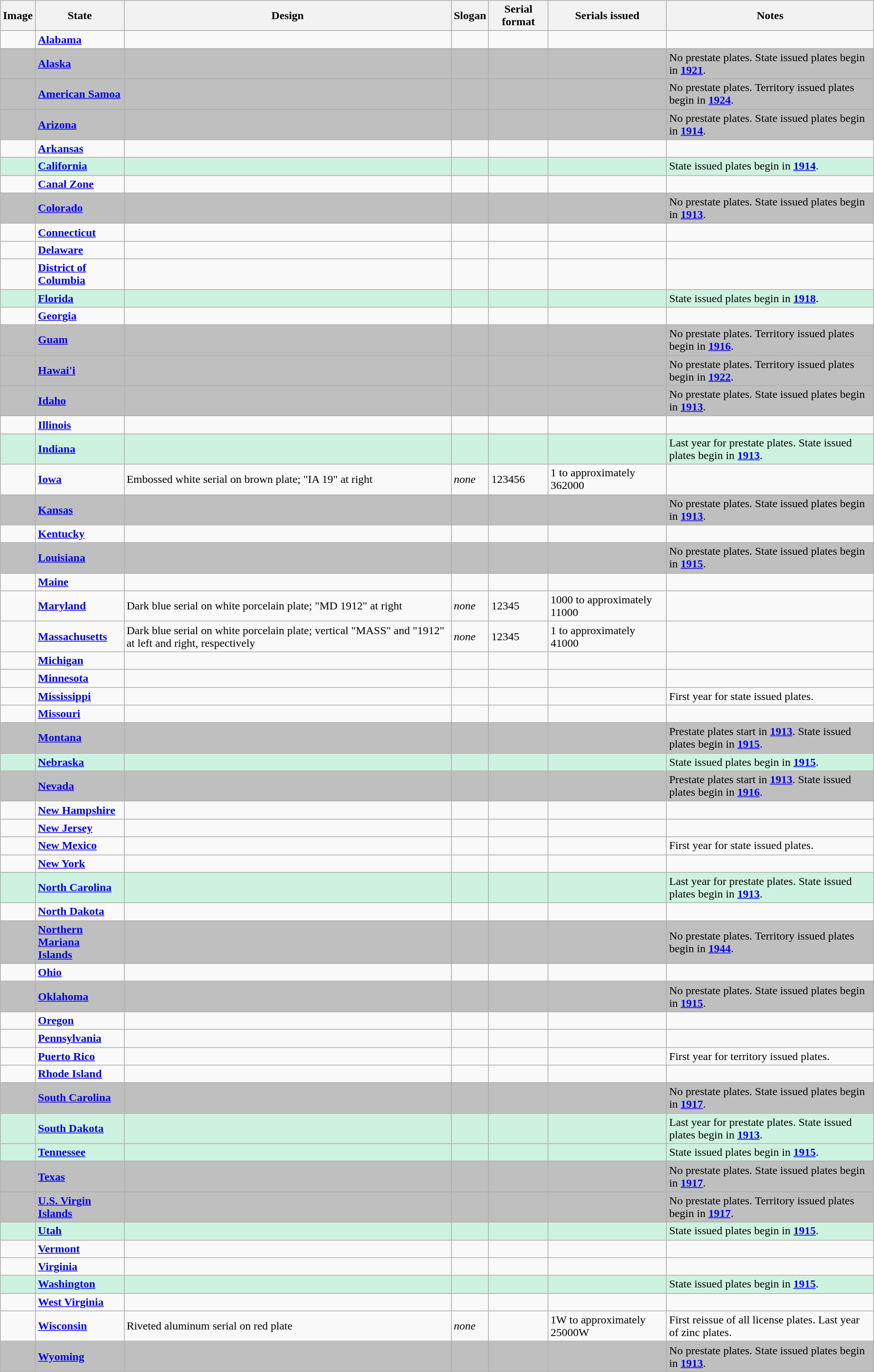<table class="wikitable">
<tr>
<th>Image</th>
<th>State</th>
<th>Design</th>
<th>Slogan</th>
<th>Serial format</th>
<th>Serials issued</th>
<th>Notes</th>
</tr>
<tr>
<td></td>
<td><strong><a href='#'>Alabama</a></strong></td>
<td></td>
<td></td>
<td></td>
<td></td>
<td></td>
</tr>
<tr style="background:#BFBFBF";>
<td></td>
<td><strong><a href='#'>Alaska</a></strong></td>
<td></td>
<td></td>
<td></td>
<td></td>
<td>No prestate plates. State issued plates begin in <a href='#'><strong>1921</strong></a>.</td>
</tr>
<tr style="background:#BFBFBF";>
<td></td>
<td><strong><a href='#'>American Samoa</a></strong></td>
<td></td>
<td></td>
<td></td>
<td></td>
<td>No prestate plates. Territory issued plates begin in <a href='#'><strong>1924</strong></a>.</td>
</tr>
<tr style="background:#BFBFBF";>
<td></td>
<td><strong><a href='#'>Arizona</a></strong></td>
<td></td>
<td></td>
<td></td>
<td></td>
<td>No prestate plates. State issued plates begin in <a href='#'><strong>1914</strong></a>.</td>
</tr>
<tr>
<td></td>
<td><strong><a href='#'>Arkansas</a></strong></td>
<td></td>
<td></td>
<td></td>
<td></td>
<td></td>
</tr>
<tr style="background:#CEF2E0";>
<td></td>
<td><strong><a href='#'>California</a></strong></td>
<td></td>
<td></td>
<td></td>
<td></td>
<td>State issued plates begin in <a href='#'><strong>1914</strong></a>.</td>
</tr>
<tr>
<td></td>
<td><strong><a href='#'>Canal Zone</a></strong></td>
<td></td>
<td></td>
<td></td>
<td></td>
<td></td>
</tr>
<tr style="background:#BFBFBF";>
<td></td>
<td><strong><a href='#'>Colorado</a></strong></td>
<td></td>
<td></td>
<td></td>
<td></td>
<td>No prestate plates. State issued plates begin in <a href='#'><strong>1913</strong></a>.</td>
</tr>
<tr>
<td></td>
<td><strong><a href='#'>Connecticut</a></strong></td>
<td></td>
<td></td>
<td></td>
<td></td>
<td></td>
</tr>
<tr>
<td></td>
<td><strong><a href='#'>Delaware</a></strong></td>
<td></td>
<td></td>
<td></td>
<td></td>
<td></td>
</tr>
<tr>
<td></td>
<td><strong><a href='#'>District of<br>Columbia</a></strong></td>
<td></td>
<td></td>
<td></td>
<td></td>
<td></td>
</tr>
<tr style="background:#CEF2E0";>
<td></td>
<td><strong><a href='#'>Florida</a></strong></td>
<td></td>
<td></td>
<td></td>
<td></td>
<td>State issued plates begin in <a href='#'><strong>1918</strong></a>.</td>
</tr>
<tr>
<td></td>
<td><strong><a href='#'>Georgia</a></strong></td>
<td></td>
<td></td>
<td></td>
<td></td>
<td></td>
</tr>
<tr style="background:#BFBFBF";>
<td></td>
<td><strong><a href='#'>Guam</a></strong></td>
<td></td>
<td></td>
<td></td>
<td></td>
<td>No prestate plates. Territory issued plates begin in <a href='#'><strong>1916</strong></a>.</td>
</tr>
<tr style="background:#BFBFBF";>
<td></td>
<td><strong><a href='#'>Hawai'i</a></strong></td>
<td></td>
<td></td>
<td></td>
<td></td>
<td>No prestate plates. Territory issued plates begin in <a href='#'><strong>1922</strong></a>.</td>
</tr>
<tr style="background:#BFBFBF";>
<td></td>
<td><strong><a href='#'>Idaho</a></strong></td>
<td></td>
<td></td>
<td></td>
<td></td>
<td>No prestate plates. State issued plates begin in <a href='#'><strong>1913</strong></a>.</td>
</tr>
<tr>
<td></td>
<td><strong><a href='#'>Illinois</a></strong></td>
<td></td>
<td></td>
<td></td>
<td></td>
<td></td>
</tr>
<tr style="background:#CEF2E0";>
<td></td>
<td><strong><a href='#'>Indiana</a></strong></td>
<td></td>
<td></td>
<td></td>
<td></td>
<td>Last year for prestate plates. State issued plates begin in <a href='#'><strong>1913</strong></a>.</td>
</tr>
<tr>
<td></td>
<td><strong><a href='#'>Iowa</a></strong></td>
<td>Embossed white serial on brown plate; "IA 19" at right</td>
<td><em>none</em></td>
<td>123456</td>
<td>1 to approximately 362000</td>
<td></td>
</tr>
<tr style="background:#BFBFBF";>
<td></td>
<td><strong><a href='#'>Kansas</a></strong></td>
<td></td>
<td></td>
<td></td>
<td></td>
<td>No prestate plates. State issued plates begin in <a href='#'><strong>1913</strong></a>.</td>
</tr>
<tr>
<td></td>
<td><strong><a href='#'>Kentucky</a></strong></td>
<td></td>
<td></td>
<td></td>
<td></td>
<td></td>
</tr>
<tr style="background:#BFBFBF";>
<td></td>
<td><strong><a href='#'>Louisiana</a></strong></td>
<td></td>
<td></td>
<td></td>
<td></td>
<td>No prestate plates.  State issued plates begin in <a href='#'><strong>1915</strong></a>.</td>
</tr>
<tr>
<td></td>
<td><strong><a href='#'>Maine</a></strong></td>
<td></td>
<td></td>
<td></td>
<td></td>
<td></td>
</tr>
<tr>
<td></td>
<td><strong><a href='#'>Maryland</a></strong></td>
<td>Dark blue serial on white porcelain plate; "MD 1912" at right</td>
<td><em>none</em></td>
<td>12345</td>
<td>1000 to approximately 11000</td>
<td></td>
</tr>
<tr>
<td></td>
<td><strong><a href='#'>Massachusetts</a></strong></td>
<td>Dark blue serial on white porcelain plate; vertical "MASS" and "1912" at left and right, respectively</td>
<td><em>none</em></td>
<td>12345</td>
<td>1 to approximately 41000</td>
<td></td>
</tr>
<tr>
<td></td>
<td><strong><a href='#'>Michigan</a></strong></td>
<td></td>
<td></td>
<td></td>
<td></td>
<td></td>
</tr>
<tr>
<td></td>
<td><strong><a href='#'>Minnesota</a></strong></td>
<td></td>
<td></td>
<td></td>
<td></td>
<td></td>
</tr>
<tr>
<td></td>
<td><strong><a href='#'>Mississippi</a></strong></td>
<td></td>
<td></td>
<td></td>
<td></td>
<td>First year for state issued plates.</td>
</tr>
<tr>
<td></td>
<td><strong><a href='#'>Missouri</a></strong></td>
<td></td>
<td></td>
<td></td>
<td></td>
<td></td>
</tr>
<tr style="background:#BFBFBF";>
<td></td>
<td><strong><a href='#'>Montana</a></strong></td>
<td></td>
<td></td>
<td></td>
<td></td>
<td>Prestate plates start in <a href='#'><strong>1913</strong></a>. State issued plates begin in <a href='#'><strong>1915</strong></a>.</td>
</tr>
<tr style="background:#CEF2E0";>
<td></td>
<td><strong><a href='#'>Nebraska</a></strong></td>
<td></td>
<td></td>
<td></td>
<td></td>
<td>State issued plates begin in <a href='#'><strong>1915</strong></a>.</td>
</tr>
<tr style="background:#BFBFBF";>
<td></td>
<td><strong><a href='#'>Nevada</a></strong></td>
<td></td>
<td></td>
<td></td>
<td></td>
<td>Prestate plates start in <a href='#'><strong>1913</strong></a>. State issued plates begin in <a href='#'><strong>1916</strong></a>.</td>
</tr>
<tr>
<td></td>
<td><strong><a href='#'>New Hampshire</a></strong></td>
<td></td>
<td></td>
<td></td>
<td></td>
<td></td>
</tr>
<tr>
<td></td>
<td><strong><a href='#'>New Jersey</a></strong></td>
<td></td>
<td></td>
<td></td>
<td></td>
<td></td>
</tr>
<tr>
<td></td>
<td><strong><a href='#'>New Mexico</a></strong></td>
<td></td>
<td></td>
<td></td>
<td></td>
<td>First year for state issued plates.</td>
</tr>
<tr>
<td></td>
<td><strong><a href='#'>New York</a></strong></td>
<td></td>
<td></td>
<td></td>
<td></td>
<td></td>
</tr>
<tr style="background:#CEF2E0";>
<td></td>
<td><strong><a href='#'>North Carolina</a></strong></td>
<td></td>
<td></td>
<td></td>
<td></td>
<td>Last year for prestate plates. State issued plates begin in <a href='#'><strong>1913</strong></a>.</td>
</tr>
<tr>
<td></td>
<td><strong><a href='#'>North Dakota</a></strong></td>
<td></td>
<td></td>
<td></td>
<td></td>
<td></td>
</tr>
<tr style="background:#BFBFBF";>
<td></td>
<td><strong><a href='#'>Northern Mariana<br> Islands</a></strong></td>
<td></td>
<td></td>
<td></td>
<td></td>
<td>No prestate plates. Territory issued plates begin in <a href='#'><strong>1944</strong></a>.</td>
</tr>
<tr>
<td></td>
<td><strong><a href='#'>Ohio</a></strong></td>
<td></td>
<td></td>
<td></td>
<td></td>
<td></td>
</tr>
<tr style="background:#BFBFBF";>
<td></td>
<td><strong><a href='#'>Oklahoma</a></strong></td>
<td></td>
<td></td>
<td></td>
<td></td>
<td>No prestate plates. State issued plates begin in <a href='#'><strong>1915</strong></a>.</td>
</tr>
<tr>
<td></td>
<td><strong><a href='#'>Oregon</a></strong></td>
<td></td>
<td></td>
<td></td>
<td></td>
<td></td>
</tr>
<tr>
<td></td>
<td><strong><a href='#'>Pennsylvania</a></strong></td>
<td></td>
<td></td>
<td></td>
<td></td>
<td></td>
</tr>
<tr>
<td></td>
<td><strong><a href='#'>Puerto Rico</a></strong></td>
<td></td>
<td></td>
<td></td>
<td></td>
<td>First year for territory issued plates.</td>
</tr>
<tr>
<td></td>
<td><strong><a href='#'>Rhode Island</a></strong></td>
<td></td>
<td></td>
<td></td>
<td></td>
<td></td>
</tr>
<tr style="background:#BFBFBF";>
<td></td>
<td><strong><a href='#'>South Carolina</a></strong></td>
<td></td>
<td></td>
<td></td>
<td></td>
<td>No prestate plates. State issued plates begin in <a href='#'><strong>1917</strong></a>.</td>
</tr>
<tr style="background:#CEF2E0";>
<td></td>
<td><strong><a href='#'>South Dakota</a></strong></td>
<td></td>
<td></td>
<td></td>
<td></td>
<td>Last year for prestate plates. State issued plates begin in <a href='#'><strong>1913</strong></a>.</td>
</tr>
<tr style="background:#CEF2E0";>
<td></td>
<td><strong><a href='#'>Tennessee</a></strong></td>
<td></td>
<td></td>
<td></td>
<td></td>
<td>State issued plates begin in <a href='#'><strong>1915</strong></a>.</td>
</tr>
<tr style="background:#BFBFBF">
<td></td>
<td><strong><a href='#'>Texas</a></strong></td>
<td></td>
<td></td>
<td></td>
<td></td>
<td>No prestate plates. State issued plates begin in <a href='#'><strong>1917</strong></a>.</td>
</tr>
<tr style="background:#BFBFBF">
<td></td>
<td><strong><a href='#'>U.S. Virgin Islands</a></strong></td>
<td></td>
<td></td>
<td></td>
<td></td>
<td>No prestate plates. Territory issued plates begin in <a href='#'><strong>1917</strong></a>.</td>
</tr>
<tr style="background:#CEF2E0";>
<td></td>
<td><strong><a href='#'>Utah</a></strong></td>
<td></td>
<td></td>
<td></td>
<td></td>
<td>State issued plates begin in <a href='#'><strong>1915</strong></a>.</td>
</tr>
<tr>
<td></td>
<td><strong><a href='#'>Vermont</a></strong></td>
<td></td>
<td></td>
<td></td>
<td></td>
<td></td>
</tr>
<tr>
<td></td>
<td><strong><a href='#'>Virginia</a></strong></td>
<td></td>
<td></td>
<td></td>
<td></td>
<td></td>
</tr>
<tr style="background:#CEF2E0";>
<td></td>
<td><strong><a href='#'>Washington</a></strong></td>
<td></td>
<td></td>
<td></td>
<td></td>
<td>State issued plates begin in <a href='#'><strong>1915</strong></a>.</td>
</tr>
<tr>
<td></td>
<td><strong><a href='#'>West Virginia</a></strong></td>
<td></td>
<td></td>
<td></td>
<td></td>
<td></td>
</tr>
<tr>
<td></td>
<td><strong><a href='#'>Wisconsin</a></strong></td>
<td>Riveted aluminum serial on red plate</td>
<td><em>none</em></td>
<td></td>
<td>1W to approximately 25000W</td>
<td>First reissue of all license plates. Last year of zinc plates.</td>
</tr>
<tr style="background:#BFBFBF";>
<td></td>
<td><strong><a href='#'>Wyoming</a></strong></td>
<td></td>
<td></td>
<td></td>
<td></td>
<td>No prestate plates. State issued plates begin in <a href='#'><strong>1913</strong></a>.</td>
</tr>
</table>
